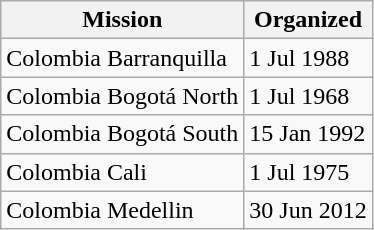<table class="wikitable sortable">
<tr>
<th>Mission</th>
<th data-sort-type=date>Organized</th>
</tr>
<tr>
<td>Colombia Barranquilla</td>
<td>1 Jul 1988</td>
</tr>
<tr>
<td>Colombia Bogotá North</td>
<td>1 Jul 1968</td>
</tr>
<tr>
<td>Colombia Bogotá South</td>
<td>15 Jan 1992</td>
</tr>
<tr>
<td>Colombia Cali</td>
<td>1 Jul 1975</td>
</tr>
<tr>
<td>Colombia Medellin</td>
<td>30 Jun 2012</td>
</tr>
</table>
